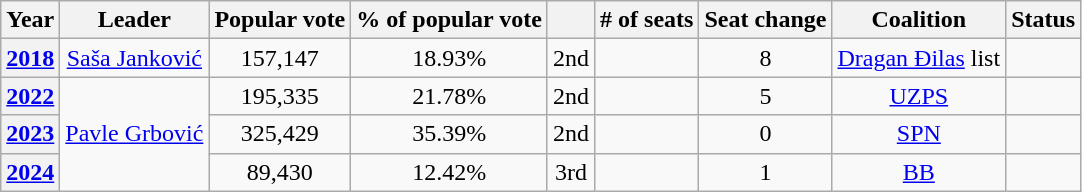<table class="wikitable" style="text-align:center">
<tr>
<th>Year</th>
<th>Leader</th>
<th>Popular vote</th>
<th>% of popular vote</th>
<th></th>
<th># of seats</th>
<th>Seat change</th>
<th>Coalition</th>
<th>Status</th>
</tr>
<tr>
<th><a href='#'>2018</a></th>
<td><a href='#'>Saša Janković</a></td>
<td>157,147</td>
<td>18.93%</td>
<td> 2nd</td>
<td></td>
<td> 8</td>
<td><a href='#'>Dragan Đilas</a> list</td>
<td></td>
</tr>
<tr>
<th><a href='#'>2022</a></th>
<td rowspan="3"><a href='#'>Pavle Grbović</a></td>
<td>195,335</td>
<td>21.78%</td>
<td> 2nd</td>
<td></td>
<td> 5</td>
<td><a href='#'>UZPS</a></td>
<td></td>
</tr>
<tr>
<th><a href='#'>2023</a></th>
<td>325,429</td>
<td>35.39%</td>
<td> 2nd</td>
<td></td>
<td> 0</td>
<td><a href='#'>SPN</a></td>
<td></td>
</tr>
<tr>
<th><a href='#'>2024</a></th>
<td>89,430</td>
<td>12.42%</td>
<td> 3rd</td>
<td></td>
<td> 1</td>
<td><a href='#'>BB</a></td>
<td></td>
</tr>
</table>
